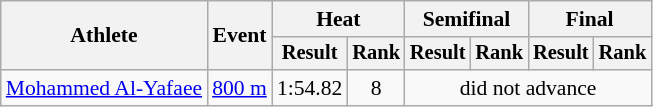<table class=wikitable style="font-size:90%">
<tr>
<th rowspan="2">Athlete</th>
<th rowspan="2">Event</th>
<th colspan="2">Heat</th>
<th colspan="2">Semifinal</th>
<th colspan="2">Final</th>
</tr>
<tr style="font-size:95%">
<th>Result</th>
<th>Rank</th>
<th>Result</th>
<th>Rank</th>
<th>Result</th>
<th>Rank</th>
</tr>
<tr align=center>
<td align=left><a href='#'>Mohammed Al-Yafaee</a></td>
<td align=left><a href='#'>800 m</a></td>
<td>1:54.82</td>
<td>8</td>
<td colspan=4>did not advance</td>
</tr>
</table>
